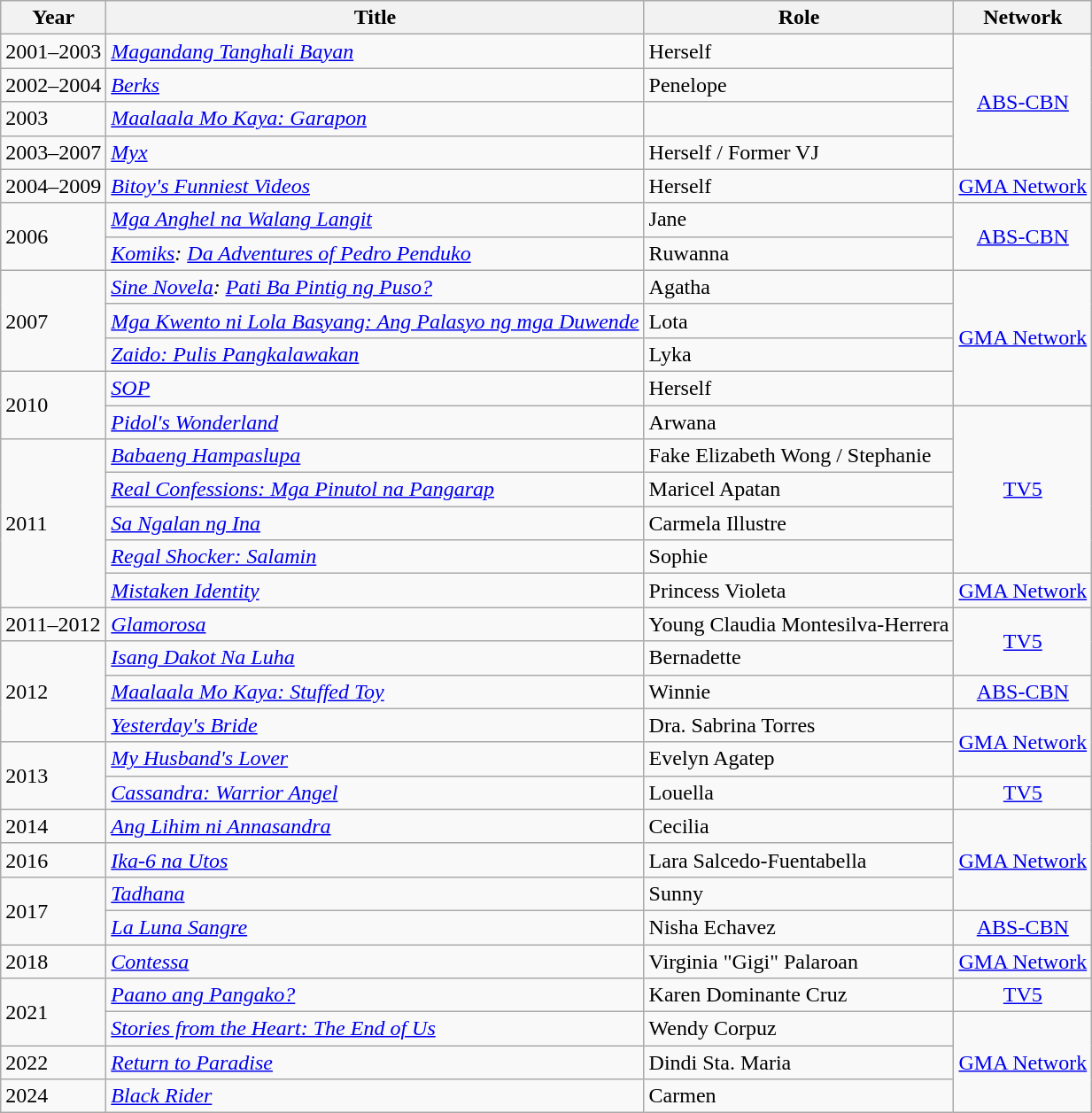<table class="wikitable" style="font-size: 100%;">
<tr>
<th>Year</th>
<th>Title</th>
<th>Role</th>
<th>Network</th>
</tr>
<tr>
<td>2001–2003</td>
<td><em><a href='#'>Magandang Tanghali Bayan</a></em></td>
<td>Herself</td>
<td rowspan="4" style="text-align:center;"><a href='#'>ABS-CBN</a></td>
</tr>
<tr>
<td>2002–2004</td>
<td><em><a href='#'>Berks</a></em></td>
<td>Penelope</td>
</tr>
<tr>
<td>2003</td>
<td><em><a href='#'>Maalaala Mo Kaya: Garapon</a></em></td>
<td></td>
</tr>
<tr>
<td>2003–2007</td>
<td><em><a href='#'>Myx</a></em></td>
<td>Herself / Former VJ</td>
</tr>
<tr>
<td>2004–2009</td>
<td><em><a href='#'>Bitoy's Funniest Videos</a></em></td>
<td>Herself</td>
<td style="text-align:center;"><a href='#'>GMA Network</a></td>
</tr>
<tr>
<td rowspan="2">2006</td>
<td><em><a href='#'>Mga Anghel na Walang Langit</a></em></td>
<td>Jane</td>
<td rowspan="2" style="text-align:center;"><a href='#'>ABS-CBN</a></td>
</tr>
<tr>
<td><em><a href='#'>Komiks</a>: <a href='#'>Da Adventures of Pedro Penduko</a></em></td>
<td>Ruwanna</td>
</tr>
<tr>
<td rowspan="3">2007</td>
<td><em><a href='#'>Sine Novela</a>: <a href='#'>Pati Ba Pintig ng Puso?</a></em></td>
<td>Agatha</td>
<td rowspan="4" style="text-align:center;"><a href='#'>GMA Network</a></td>
</tr>
<tr>
<td><em><a href='#'>Mga Kwento ni Lola Basyang: Ang Palasyo ng mga Duwende</a></em></td>
<td>Lota</td>
</tr>
<tr>
<td><em><a href='#'>Zaido: Pulis Pangkalawakan</a></em></td>
<td>Lyka</td>
</tr>
<tr>
<td rowspan="2">2010</td>
<td><em><a href='#'>SOP</a></em></td>
<td>Herself</td>
</tr>
<tr>
<td><em><a href='#'>Pidol's Wonderland</a></em></td>
<td>Arwana</td>
<td rowspan=5 style="text-align:center;"><a href='#'>TV5</a></td>
</tr>
<tr>
<td rowspan="5">2011</td>
<td><em><a href='#'>Babaeng Hampaslupa</a></em></td>
<td>Fake Elizabeth Wong / Stephanie</td>
</tr>
<tr>
<td><em><a href='#'>Real Confessions: Mga Pinutol na Pangarap</a></em></td>
<td>Maricel Apatan</td>
</tr>
<tr>
<td><em><a href='#'>Sa Ngalan ng Ina</a></em></td>
<td>Carmela Illustre</td>
</tr>
<tr>
<td><em><a href='#'>Regal Shocker: Salamin</a></em></td>
<td>Sophie</td>
</tr>
<tr>
<td><em><a href='#'>Mistaken Identity</a></em></td>
<td>Princess Violeta</td>
<td style="text-align:center;"><a href='#'>GMA Network</a></td>
</tr>
<tr>
<td>2011–2012</td>
<td><em><a href='#'>Glamorosa</a></em></td>
<td>Young Claudia Montesilva-Herrera</td>
<td rowspan="2" style="text-align:center;"><a href='#'>TV5</a></td>
</tr>
<tr>
<td rowspan="3">2012</td>
<td><em><a href='#'>Isang Dakot Na Luha</a></em></td>
<td>Bernadette</td>
</tr>
<tr>
<td><em><a href='#'>Maalaala Mo Kaya: Stuffed Toy</a></em></td>
<td>Winnie</td>
<td style="text-align:center;"><a href='#'>ABS-CBN</a></td>
</tr>
<tr>
<td><em><a href='#'>Yesterday's Bride</a></em></td>
<td>Dra. Sabrina Torres</td>
<td rowspan="2" style="text-align:center;"><a href='#'>GMA Network</a></td>
</tr>
<tr>
<td rowspan="2">2013</td>
<td><em><a href='#'>My Husband's Lover</a></em></td>
<td>Evelyn Agatep</td>
</tr>
<tr>
<td><em><a href='#'>Cassandra: Warrior Angel</a></em></td>
<td>Louella</td>
<td style="text-align:center;"><a href='#'>TV5</a></td>
</tr>
<tr>
<td>2014</td>
<td><em><a href='#'>Ang Lihim ni Annasandra</a></em></td>
<td>Cecilia</td>
<td rowspan="3" style="text-align:center;"><a href='#'>GMA Network</a></td>
</tr>
<tr>
<td>2016</td>
<td><em><a href='#'>Ika-6 na Utos</a></em></td>
<td>Lara Salcedo-Fuentabella</td>
</tr>
<tr>
<td rowspan="2">2017</td>
<td><em><a href='#'>Tadhana</a></em></td>
<td>Sunny</td>
</tr>
<tr>
<td><em><a href='#'>La Luna Sangre</a></em></td>
<td>Nisha Echavez</td>
<td style="text-align:center;"><a href='#'>ABS-CBN</a></td>
</tr>
<tr>
<td>2018</td>
<td><em><a href='#'>Contessa</a></em></td>
<td>Virginia "Gigi" Palaroan</td>
<td style="text-align:center;"><a href='#'>GMA Network</a></td>
</tr>
<tr>
<td rowspan="2">2021</td>
<td><em><a href='#'>Paano ang Pangako?</a></em></td>
<td>Karen Dominante Cruz</td>
<td style="text-align:center;"><a href='#'>TV5</a></td>
</tr>
<tr>
<td><em><a href='#'>Stories from the Heart: The End of Us</a></em></td>
<td>Wendy Corpuz</td>
<td rowspan="3" style="text-align:center;"><a href='#'>GMA Network</a></td>
</tr>
<tr>
<td>2022</td>
<td><em><a href='#'>Return to Paradise</a></em></td>
<td>Dindi Sta. Maria</td>
</tr>
<tr>
<td>2024</td>
<td><em><a href='#'> Black Rider</a></em></td>
<td>Carmen</td>
</tr>
</table>
